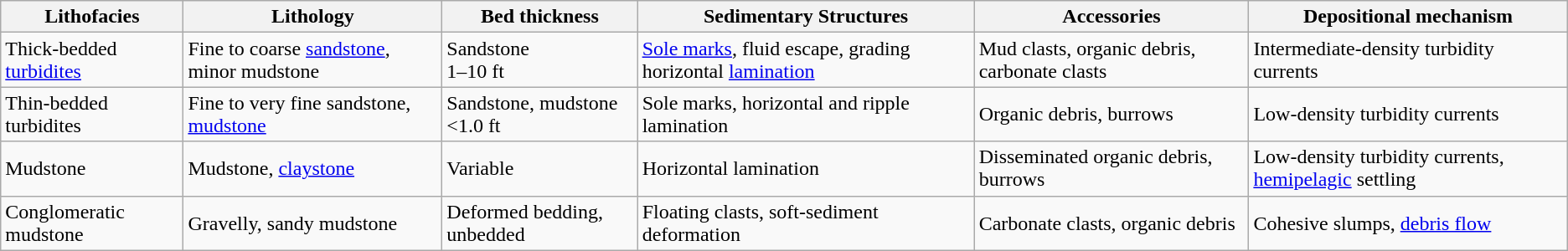<table class="wikitable">
<tr>
<th>Lithofacies</th>
<th>Lithology</th>
<th>Bed thickness</th>
<th>Sedimentary Structures</th>
<th>Accessories</th>
<th>Depositional mechanism</th>
</tr>
<tr>
<td>Thick-bedded <a href='#'>turbidites</a></td>
<td>Fine to coarse <a href='#'>sandstone</a>, minor mudstone</td>
<td>Sandstone<br>1–10 ft</td>
<td><a href='#'>Sole marks</a>, fluid escape, grading horizontal <a href='#'>lamination</a></td>
<td>Mud clasts, organic debris, carbonate clasts</td>
<td>Intermediate-density turbidity currents</td>
</tr>
<tr>
<td>Thin-bedded turbidites</td>
<td>Fine to very fine sandstone, <a href='#'>mudstone</a></td>
<td>Sandstone, mudstone<br><1.0 ft</td>
<td>Sole marks, horizontal and ripple lamination</td>
<td>Organic debris, burrows</td>
<td>Low-density turbidity currents</td>
</tr>
<tr>
<td>Mudstone</td>
<td>Mudstone, <a href='#'>claystone</a></td>
<td>Variable</td>
<td>Horizontal lamination</td>
<td>Disseminated organic debris, burrows</td>
<td>Low-density turbidity currents, <a href='#'>hemipelagic</a> settling</td>
</tr>
<tr>
<td>Conglomeratic mudstone</td>
<td>Gravelly, sandy mudstone</td>
<td>Deformed bedding, unbedded</td>
<td>Floating clasts, soft-sediment deformation</td>
<td>Carbonate clasts, organic debris</td>
<td>Cohesive slumps, <a href='#'>debris flow</a></td>
</tr>
</table>
